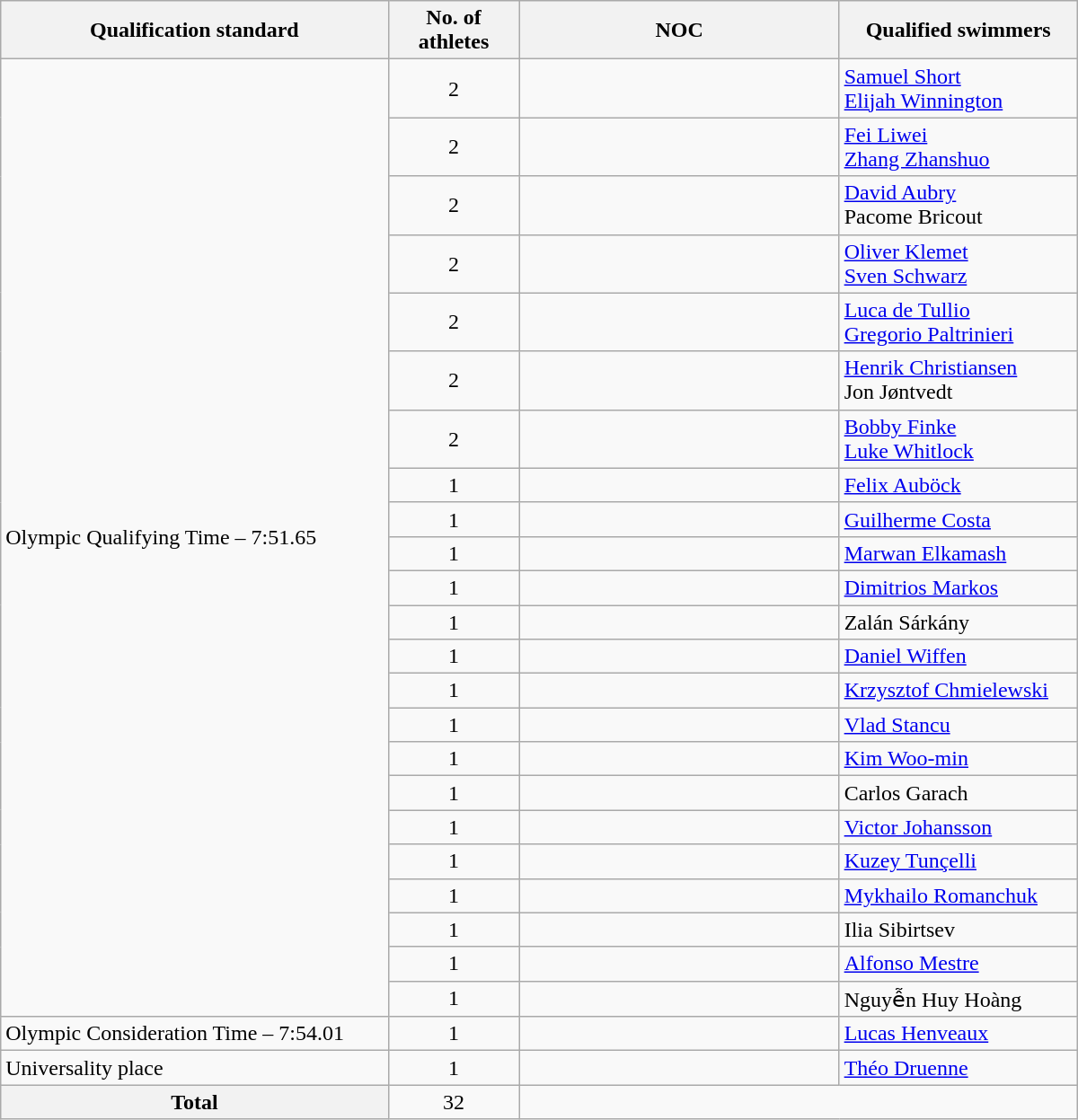<table class=wikitable style="text-align:left" width=800>
<tr>
<th scope="col">Qualification standard</th>
<th scope="col" width =90>No. of athletes</th>
<th scope="col" width =230>NOC</th>
<th scope="col">Qualified swimmers</th>
</tr>
<tr>
<td rowspan=23>Olympic Qualifying Time – 7:51.65</td>
<td align=center>2</td>
<td></td>
<td><a href='#'>Samuel Short</a><br><a href='#'>Elijah Winnington</a></td>
</tr>
<tr>
<td align=center>2</td>
<td></td>
<td><a href='#'>Fei Liwei</a><br><a href='#'>Zhang Zhanshuo</a></td>
</tr>
<tr>
<td align=center>2</td>
<td></td>
<td><a href='#'>David Aubry</a><br>Pacome Bricout</td>
</tr>
<tr>
<td align=center>2</td>
<td></td>
<td><a href='#'>Oliver Klemet</a><br><a href='#'>Sven Schwarz</a></td>
</tr>
<tr>
<td align=center>2</td>
<td></td>
<td><a href='#'>Luca de Tullio</a><br><a href='#'>Gregorio Paltrinieri</a></td>
</tr>
<tr>
<td align=center>2</td>
<td></td>
<td><a href='#'>Henrik Christiansen</a><br>Jon Jøntvedt</td>
</tr>
<tr>
<td align=center>2</td>
<td></td>
<td><a href='#'>Bobby Finke</a><br><a href='#'>Luke Whitlock</a></td>
</tr>
<tr>
<td align=center>1</td>
<td></td>
<td><a href='#'>Felix Auböck</a></td>
</tr>
<tr>
<td align=center>1</td>
<td></td>
<td><a href='#'>Guilherme Costa</a></td>
</tr>
<tr>
<td align=center>1</td>
<td></td>
<td><a href='#'>Marwan Elkamash</a></td>
</tr>
<tr>
<td align=center>1</td>
<td></td>
<td><a href='#'>Dimitrios Markos</a></td>
</tr>
<tr>
<td align=center>1</td>
<td></td>
<td>Zalán Sárkány</td>
</tr>
<tr>
<td align=center>1</td>
<td></td>
<td><a href='#'>Daniel Wiffen</a></td>
</tr>
<tr>
<td align=center>1</td>
<td></td>
<td><a href='#'>Krzysztof Chmielewski</a></td>
</tr>
<tr>
<td align=center>1</td>
<td></td>
<td><a href='#'>Vlad Stancu</a></td>
</tr>
<tr>
<td align=center>1</td>
<td></td>
<td><a href='#'>Kim Woo-min</a></td>
</tr>
<tr>
<td align=center>1</td>
<td></td>
<td>Carlos Garach</td>
</tr>
<tr>
<td align=center>1</td>
<td></td>
<td><a href='#'>Victor Johansson</a></td>
</tr>
<tr>
<td align=center>1</td>
<td></td>
<td><a href='#'>Kuzey Tunçelli</a></td>
</tr>
<tr>
<td align=center>1</td>
<td></td>
<td><a href='#'>Mykhailo Romanchuk</a></td>
</tr>
<tr>
<td align=center>1</td>
<td></td>
<td>Ilia Sibirtsev</td>
</tr>
<tr>
<td align=center>1</td>
<td></td>
<td><a href='#'>Alfonso Mestre</a></td>
</tr>
<tr>
<td align=center>1</td>
<td></td>
<td>Nguyễn Huy Hoàng</td>
</tr>
<tr>
<td>Olympic Consideration Time – 7:54.01</td>
<td align=center>1</td>
<td></td>
<td><a href='#'>Lucas Henveaux</a></td>
</tr>
<tr>
<td>Universality place</td>
<td align=center>1</td>
<td></td>
<td><a href='#'>Théo Druenne</a></td>
</tr>
<tr>
<th scope="row">Total</th>
<td align=center>32</td>
<td colspan=2></td>
</tr>
</table>
